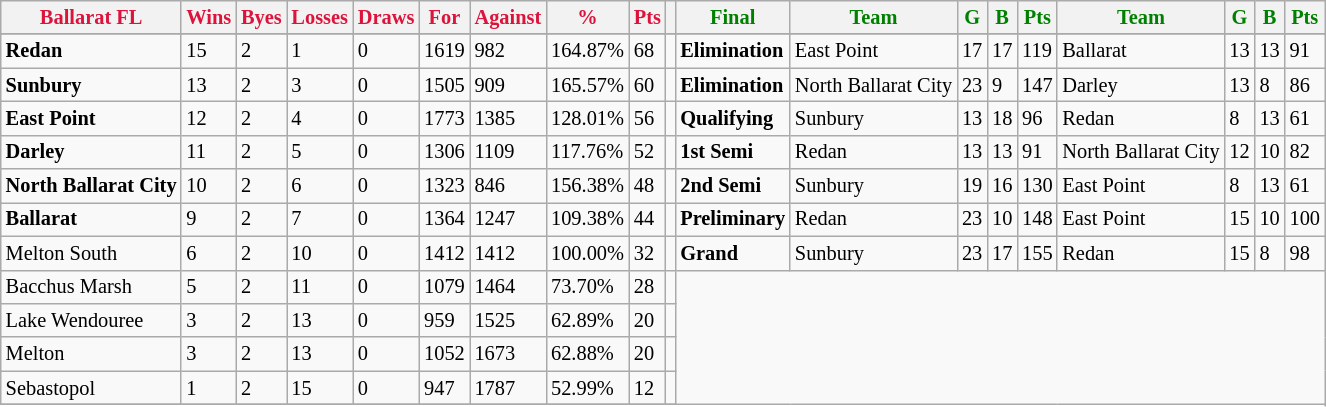<table style="font-size: 85%; text-align: left;" class="wikitable">
<tr>
<th style="color:crimson">Ballarat FL</th>
<th style="color:crimson">Wins</th>
<th style="color:crimson">Byes</th>
<th style="color:crimson">Losses</th>
<th style="color:crimson">Draws</th>
<th style="color:crimson">For</th>
<th style="color:crimson">Against</th>
<th style="color:crimson">%</th>
<th style="color:crimson">Pts</th>
<th></th>
<th style="color:green">Final</th>
<th style="color:green">Team</th>
<th style="color:green">G</th>
<th style="color:green">B</th>
<th style="color:green">Pts</th>
<th style="color:green">Team</th>
<th style="color:green">G</th>
<th style="color:green">B</th>
<th style="color:green">Pts</th>
</tr>
<tr>
</tr>
<tr>
</tr>
<tr>
<td><strong>	Redan	</strong></td>
<td>15</td>
<td>2</td>
<td>1</td>
<td>0</td>
<td>1619</td>
<td>982</td>
<td>164.87%</td>
<td>68</td>
<td></td>
<td><strong>Elimination</strong></td>
<td>East Point</td>
<td>17</td>
<td>17</td>
<td>119</td>
<td>Ballarat</td>
<td>13</td>
<td>13</td>
<td>91</td>
</tr>
<tr>
<td><strong>	Sunbury	</strong></td>
<td>13</td>
<td>2</td>
<td>3</td>
<td>0</td>
<td>1505</td>
<td>909</td>
<td>165.57%</td>
<td>60</td>
<td></td>
<td><strong>Elimination</strong></td>
<td>North Ballarat City</td>
<td>23</td>
<td>9</td>
<td>147</td>
<td>Darley</td>
<td>13</td>
<td>8</td>
<td>86</td>
</tr>
<tr>
<td><strong>	East Point	</strong></td>
<td>12</td>
<td>2</td>
<td>4</td>
<td>0</td>
<td>1773</td>
<td>1385</td>
<td>128.01%</td>
<td>56</td>
<td></td>
<td><strong>Qualifying</strong></td>
<td>Sunbury</td>
<td>13</td>
<td>18</td>
<td>96</td>
<td>Redan</td>
<td>8</td>
<td>13</td>
<td>61</td>
</tr>
<tr>
<td><strong>	Darley	</strong></td>
<td>11</td>
<td>2</td>
<td>5</td>
<td>0</td>
<td>1306</td>
<td>1109</td>
<td>117.76%</td>
<td>52</td>
<td></td>
<td><strong>1st Semi</strong></td>
<td>Redan</td>
<td>13</td>
<td>13</td>
<td>91</td>
<td>North Ballarat City</td>
<td>12</td>
<td>10</td>
<td>82</td>
</tr>
<tr>
<td><strong>	North Ballarat City	</strong></td>
<td>10</td>
<td>2</td>
<td>6</td>
<td>0</td>
<td>1323</td>
<td>846</td>
<td>156.38%</td>
<td>48</td>
<td></td>
<td><strong>2nd Semi</strong></td>
<td>Sunbury</td>
<td>19</td>
<td>16</td>
<td>130</td>
<td>East Point</td>
<td>8</td>
<td>13</td>
<td>61</td>
</tr>
<tr>
<td><strong>Ballarat	</strong></td>
<td>9</td>
<td>2</td>
<td>7</td>
<td>0</td>
<td>1364</td>
<td>1247</td>
<td>109.38%</td>
<td>44</td>
<td></td>
<td><strong>Preliminary</strong></td>
<td>Redan</td>
<td>23</td>
<td>10</td>
<td>148</td>
<td>East Point</td>
<td>15</td>
<td>10</td>
<td>100</td>
</tr>
<tr>
<td>Melton South</td>
<td>6</td>
<td>2</td>
<td>10</td>
<td>0</td>
<td>1412</td>
<td>1412</td>
<td>100.00%</td>
<td>32</td>
<td></td>
<td><strong>Grand</strong></td>
<td>Sunbury</td>
<td>23</td>
<td>17</td>
<td>155</td>
<td>Redan</td>
<td>15</td>
<td>8</td>
<td>98</td>
</tr>
<tr>
<td>Bacchus Marsh</td>
<td>5</td>
<td>2</td>
<td>11</td>
<td>0</td>
<td>1079</td>
<td>1464</td>
<td>73.70%</td>
<td>28</td>
<td></td>
</tr>
<tr>
<td>Lake Wendouree</td>
<td>3</td>
<td>2</td>
<td>13</td>
<td>0</td>
<td>959</td>
<td>1525</td>
<td>62.89%</td>
<td>20</td>
<td></td>
</tr>
<tr>
<td>Melton</td>
<td>3</td>
<td>2</td>
<td>13</td>
<td>0</td>
<td>1052</td>
<td>1673</td>
<td>62.88%</td>
<td>20</td>
<td></td>
</tr>
<tr>
<td>Sebastopol</td>
<td>1</td>
<td>2</td>
<td>15</td>
<td>0</td>
<td>947</td>
<td>1787</td>
<td>52.99%</td>
<td>12</td>
<td></td>
</tr>
<tr>
</tr>
</table>
